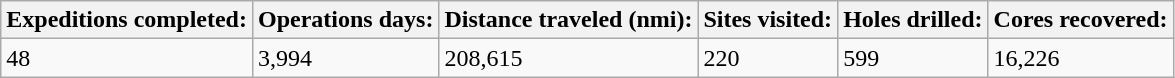<table class="wikitable">
<tr>
<th>Expeditions completed:</th>
<th>Operations days:</th>
<th>Distance traveled (nmi):</th>
<th>Sites visited:</th>
<th>Holes drilled:</th>
<th>Cores recovered:</th>
</tr>
<tr>
<td>48</td>
<td>3,994</td>
<td>208,615</td>
<td>220</td>
<td>599</td>
<td>16,226</td>
</tr>
</table>
